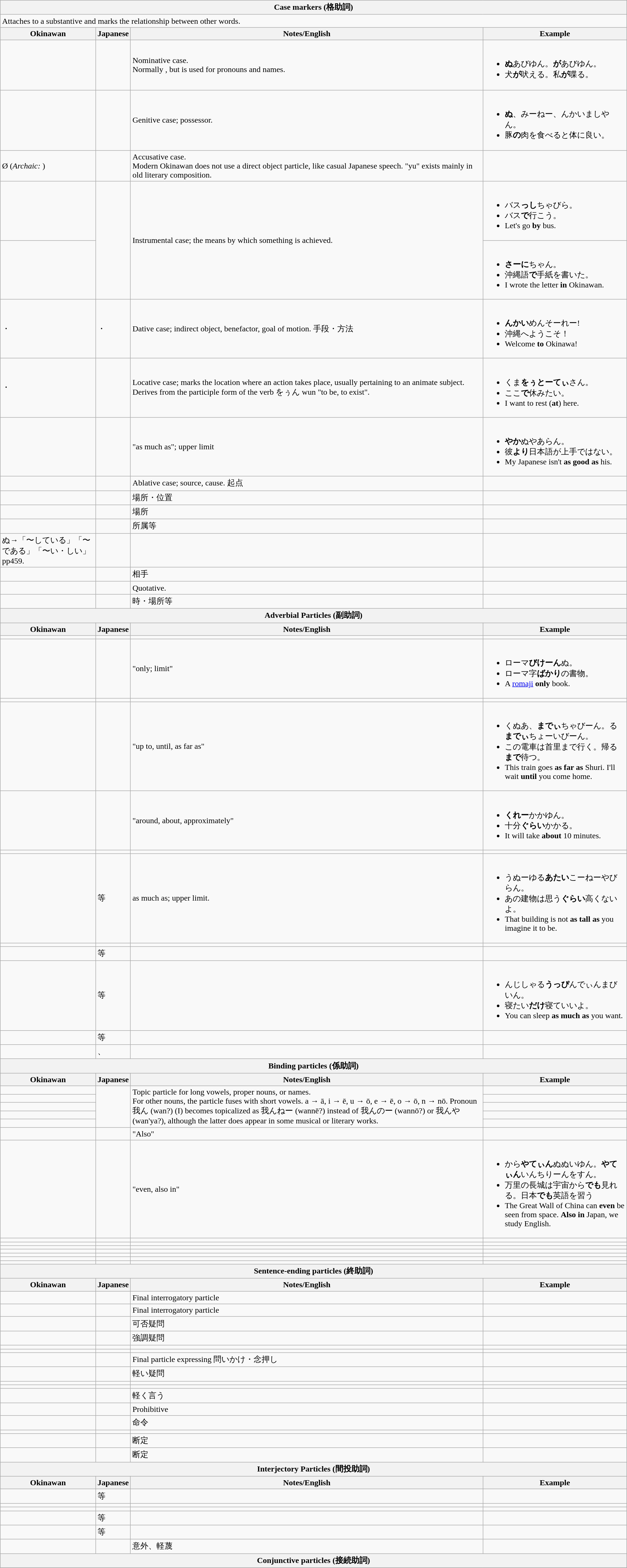<table class="wikitable collapsible">
<tr>
<th colspan=4>Case markers (格助詞)</th>
</tr>
<tr>
<td colspan=4>Attaches to a substantive and marks the relationship between other words.</td>
</tr>
<tr>
<th>Okinawan</th>
<th>Japanese</th>
<th>Notes/English</th>
<th>Example</th>
</tr>
<tr>
<td></td>
<td></td>
<td>Nominative case. <br> Normally , but  is used for pronouns and names.</td>
<td><br><ul><li><strong>ぬ</strong>あびゆん。<strong>が</strong>あびゆん。</li><li>犬<strong>が</strong>吠える。私<strong>が</strong>喋る。</li></ul></td>
</tr>
<tr>
<td></td>
<td></td>
<td>Genitive case; possessor.</td>
<td><br><ul><li><strong>ぬ</strong>、みーねー、んかいましやん。</li><li>豚<strong>の</strong>肉を食べると体に良い。</li></ul></td>
</tr>
<tr>
<td>Ø (<em>Archaic:</em> )</td>
<td></td>
<td>Accusative case. <br> Modern Okinawan does not use a direct object particle, like casual Japanese speech. "yu" exists mainly in old literary composition.</td>
<td></td>
</tr>
<tr>
<td></td>
<td rowspan="2"></td>
<td rowspan="2">Instrumental case; the means by which something is achieved.</td>
<td><br><ul><li>バス<strong>っし</strong>ちゃびら。</li><li>バス<strong>で</strong>行こう。</li><li>Let's go <strong>by</strong> bus.</li></ul></td>
</tr>
<tr>
<td></td>
<td><br><ul><li><strong>さーに</strong>ちゃん。</li><li>沖縄語<strong>で</strong>手紙を書いた。</li><li>I wrote the letter <strong>in</strong> Okinawan.</li></ul></td>
</tr>
<tr>
<td>・</td>
<td>・</td>
<td>Dative case; indirect object, benefactor, goal of motion. 手段・方法</td>
<td><br><ul><li><strong>んかい</strong>めんそーれー!</li><li>沖縄へようこそ！</li><li>Welcome <strong>to</strong> Okinawa!</li></ul></td>
</tr>
<tr>
<td>・</td>
<td></td>
<td>Locative case; marks the location where an action takes place, usually pertaining to an animate subject. Derives from the participle form of the verb をぅん wun "to be, to exist".</td>
<td><br><ul><li>くま<strong>をぅとーてぃ</strong>さん。</li><li>ここ<strong>で</strong>休みたい。</li><li>I want to rest (<strong>at</strong>) here.</li></ul></td>
</tr>
<tr>
<td></td>
<td></td>
<td>"as much as"; upper limit</td>
<td><br><ul><li><strong>やか</strong>ぬやあらん。</li><li>彼<strong>より</strong>日本語が上手ではない。</li><li>My Japanese isn't <strong>as good as</strong> his.</li></ul></td>
</tr>
<tr>
<td></td>
<td></td>
<td>Ablative case; source, cause.  起点</td>
<td></td>
</tr>
<tr>
<td></td>
<td></td>
<td>場所・位置</td>
<td></td>
</tr>
<tr>
<td></td>
<td></td>
<td>場所</td>
<td></td>
</tr>
<tr>
<td></td>
<td></td>
<td>所属等</td>
<td></td>
</tr>
<tr>
<td>ぬ→「〜している」「〜である」「〜い・しい」pp459.</td>
<td></td>
<td></td>
<td></td>
</tr>
<tr>
<td></td>
<td></td>
<td>相手</td>
<td></td>
</tr>
<tr>
<td></td>
<td></td>
<td>Quotative.</td>
<td></td>
</tr>
<tr>
<td></td>
<td></td>
<td>時・場所等</td>
<td></td>
</tr>
<tr>
<th colspan=4>Adverbial Particles (副助詞)</th>
</tr>
<tr>
<th>Okinawan</th>
<th>Japanese</th>
<th>Notes/English</th>
<th>Example</th>
</tr>
<tr>
<td></td>
<td></td>
<td></td>
<td></td>
</tr>
<tr>
<td></td>
<td></td>
<td>"only; limit"</td>
<td><br><ul><li>ローマ<strong>びけーん</strong>ぬ。</li><li>ローマ字<strong>ばかり</strong>の書物。</li><li>A <a href='#'>romaji</a> <strong>only</strong> book.</li></ul></td>
</tr>
<tr>
<td></td>
<td></td>
<td></td>
<td></td>
</tr>
<tr>
<td></td>
<td></td>
<td>"up to, until, as far as"</td>
<td><br><ul><li>くぬあ、<strong>までぃ</strong>ちゃびーん。る<strong>までぃ</strong>ちょーいびーん。</li><li>この電車は首里まで行く。帰る<strong>まで</strong>待つ。</li><li>This train goes <strong>as far as</strong> Shuri. I'll wait <strong>until</strong> you come home.</li></ul></td>
</tr>
<tr>
<td></td>
<td></td>
<td>"around, about, approximately"</td>
<td><br><ul><li><strong>くれー</strong>かかゆん。</li><li>十分<strong>ぐらい</strong>かかる。</li><li>It will take <strong>about</strong> 10 minutes.</li></ul></td>
</tr>
<tr>
<td></td>
<td></td>
<td></td>
<td></td>
</tr>
<tr>
<td></td>
<td>等</td>
<td>as much as; upper limit.</td>
<td><br><ul><li>うぬーゆる<strong>あたい</strong>こーねーやびらん。</li><li>あの建物は思う<strong>ぐらい</strong>高くないよ。</li><li>That building is not <strong>as tall as</strong> you imagine it to be.</li></ul></td>
</tr>
<tr>
<td></td>
<td></td>
<td></td>
<td></td>
</tr>
<tr>
<td></td>
<td>等</td>
<td></td>
<td></td>
</tr>
<tr>
<td></td>
<td>等</td>
<td></td>
<td><br><ul><li>んじしゃる<strong>うっぴ</strong>んでぃんまびいん。</li><li>寝たい<strong>だけ</strong>寝ていいよ。</li><li>You can sleep <strong>as much as</strong> you want.</li></ul></td>
</tr>
<tr>
<td></td>
<td>等</td>
<td></td>
<td></td>
</tr>
<tr>
<td></td>
<td>、</td>
<td></td>
<td></td>
</tr>
<tr>
<th colspan=4>Binding particles (係助詞)</th>
</tr>
<tr>
<th>Okinawan</th>
<th>Japanese</th>
<th>Notes/English</th>
<th>Example</th>
</tr>
<tr>
<td></td>
<td rowspan=5></td>
<td rowspan = 5>Topic particle for long vowels, proper nouns, or names.<br>For other nouns, the particle fuses with short vowels. a → ā, i → ē, u → ō, e → ē, o → ō, n → nō.
Pronoun 我ん (wan?) (I) becomes topicalized as 我んねー (wannē?) instead of 我んのー (wannō?) or 我んや (wan'ya?), although the latter does appear in some musical or literary works.</td>
<td></td>
</tr>
<tr>
<td></td>
<td></td>
</tr>
<tr>
<td></td>
<td></td>
</tr>
<tr>
<td></td>
<td></td>
</tr>
<tr>
<td></td>
<td></td>
</tr>
<tr>
<td></td>
<td></td>
<td>"Also"</td>
<td></td>
</tr>
<tr>
<td></td>
<td></td>
<td>"even, also in"</td>
<td><br><ul><li>から<strong>やてぃん</strong>ぬぬいゆん。<strong>やてぃん</strong>いんちりーんをすん。</li><li>万里の長城は宇宙から<strong>でも</strong>見れる。日本<strong>でも</strong>英語を習う</li><li>The Great Wall of China can <strong>even</strong> be seen from space. <strong>Also in</strong> Japan, we study English.</li></ul></td>
</tr>
<tr>
<td></td>
<td></td>
<td></td>
<td></td>
</tr>
<tr>
<td></td>
<td></td>
<td></td>
<td></td>
</tr>
<tr>
<td></td>
<td></td>
<td></td>
<td></td>
</tr>
<tr>
<td></td>
<td></td>
<td></td>
<td></td>
</tr>
<tr>
<td></td>
<td></td>
<td></td>
<td></td>
</tr>
<tr>
<td></td>
<td></td>
<td></td>
<td></td>
</tr>
<tr>
<td></td>
<td></td>
<td></td>
<td></td>
</tr>
<tr>
<th colspan=4>Sentence-ending particles (終助詞)</th>
</tr>
<tr>
<th>Okinawan</th>
<th>Japanese</th>
<th>Notes/English</th>
<th>Example</th>
</tr>
<tr>
<td><br></td>
<td></td>
<td>Final interrogatory particle</td>
<td></td>
</tr>
<tr>
<td></td>
<td></td>
<td>Final interrogatory particle</td>
<td></td>
</tr>
<tr>
<td></td>
<td></td>
<td>可否疑問</td>
<td></td>
</tr>
<tr>
<td></td>
<td></td>
<td>強調疑問</td>
<td></td>
</tr>
<tr>
<td></td>
<td></td>
<td></td>
<td></td>
</tr>
<tr>
<td></td>
<td></td>
<td></td>
<td></td>
</tr>
<tr>
<td></td>
<td></td>
<td>Final particle expressing 問いかけ・念押し</td>
<td></td>
</tr>
<tr>
<td></td>
<td></td>
<td>軽い疑問</td>
<td></td>
</tr>
<tr>
<td></td>
<td></td>
<td></td>
<td></td>
</tr>
<tr>
<td></td>
<td></td>
<td></td>
<td></td>
</tr>
<tr>
<td></td>
<td></td>
<td>軽く言う</td>
<td></td>
</tr>
<tr>
<td></td>
<td></td>
<td>Prohibitive</td>
<td></td>
</tr>
<tr>
<td></td>
<td></td>
<td>命令</td>
<td></td>
</tr>
<tr>
<td></td>
<td></td>
<td></td>
<td></td>
</tr>
<tr>
<td></td>
<td></td>
<td>断定</td>
<td></td>
</tr>
<tr>
<td></td>
<td></td>
<td>断定</td>
<td></td>
</tr>
<tr>
<th colspan=4>Interjectory Particles (間投助詞)</th>
</tr>
<tr>
<th>Okinawan</th>
<th>Japanese</th>
<th>Notes/English</th>
<th>Example</th>
</tr>
<tr>
<td></td>
<td>等</td>
<td></td>
<td></td>
</tr>
<tr>
<td></td>
<td></td>
<td></td>
<td></td>
</tr>
<tr>
<td></td>
<td></td>
<td></td>
<td></td>
</tr>
<tr>
<td></td>
<td>等</td>
<td></td>
<td></td>
</tr>
<tr>
<td></td>
<td>等</td>
<td></td>
<td></td>
</tr>
<tr>
<td></td>
<td></td>
<td>意外、軽蔑</td>
<td></td>
</tr>
<tr>
<th colspan=4>Conjunctive particles (接続助詞)</th>
</tr>
<tr>
</tr>
</table>
